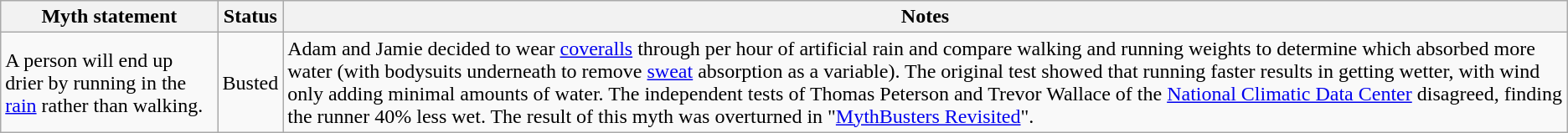<table class="wikitable">
<tr>
<th>Myth statement</th>
<th>Status</th>
<th>Notes</th>
</tr>
<tr>
<td>A person will end up drier by running in the <a href='#'>rain</a> rather than walking.</td>
<td><span>Busted</span></td>
<td>Adam and Jamie decided to wear <a href='#'>coveralls</a> through  per hour of artificial rain and compare walking and running weights to determine which absorbed more water (with bodysuits underneath to remove <a href='#'>sweat</a> absorption as a variable). The original test showed that running faster results in getting wetter, with wind only adding minimal amounts of water. The independent tests of Thomas Peterson and Trevor Wallace of the <a href='#'>National Climatic Data Center</a> disagreed, finding the runner 40% less wet. The result of this myth was overturned in "<a href='#'>MythBusters Revisited</a>".</td>
</tr>
</table>
